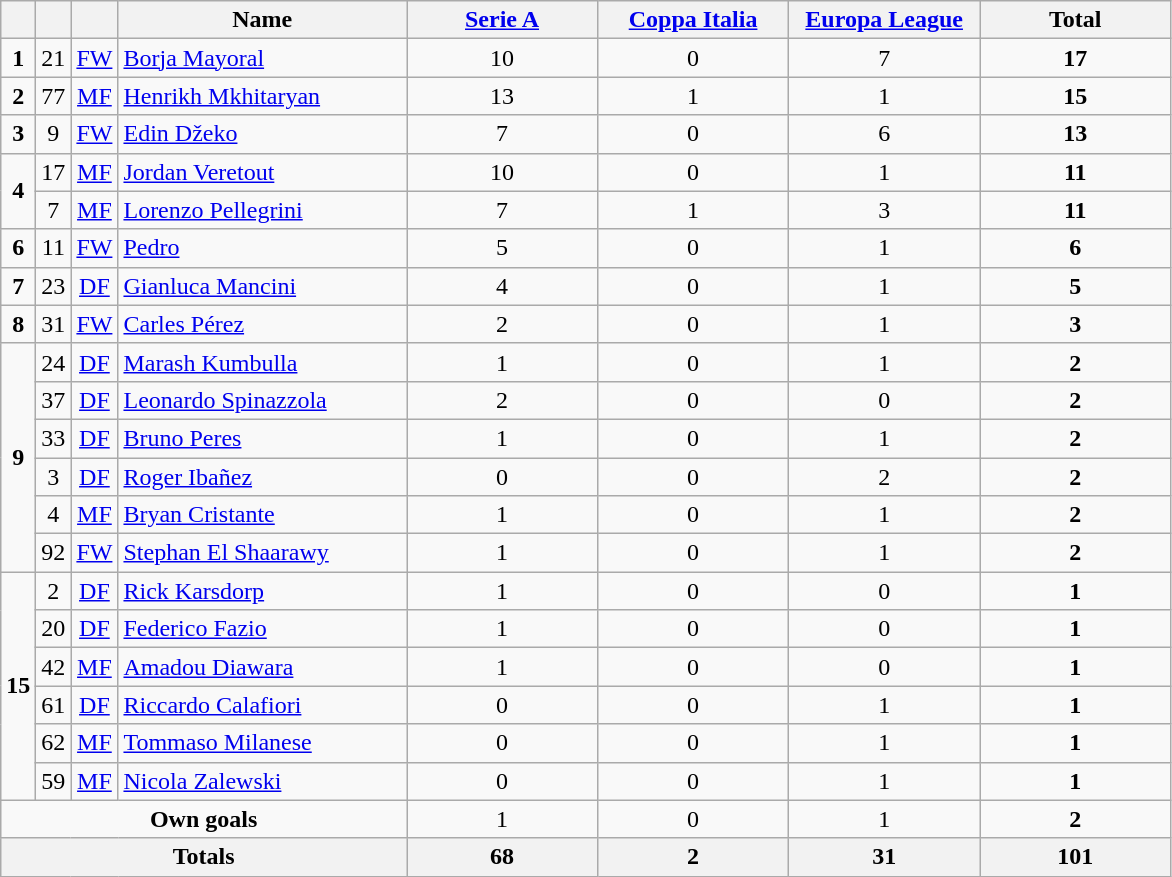<table class="wikitable" style="text-align:center">
<tr>
<th width=15></th>
<th width=15></th>
<th width=15></th>
<th width=185>Name</th>
<th width=120><a href='#'>Serie A</a></th>
<th width=120><a href='#'>Coppa Italia</a></th>
<th width=120><a href='#'>Europa League</a></th>
<th width=120>Total</th>
</tr>
<tr>
<td><strong>1</strong></td>
<td>21</td>
<td><a href='#'>FW</a></td>
<td align=left> <a href='#'>Borja Mayoral</a></td>
<td>10</td>
<td>0</td>
<td>7</td>
<td><strong>17</strong></td>
</tr>
<tr>
<td><strong>2</strong></td>
<td>77</td>
<td><a href='#'>MF</a></td>
<td align=left> <a href='#'>Henrikh Mkhitaryan</a></td>
<td>13</td>
<td>1</td>
<td>1</td>
<td><strong>15</strong></td>
</tr>
<tr>
<td><strong>3</strong></td>
<td>9</td>
<td><a href='#'>FW</a></td>
<td align=left> <a href='#'>Edin Džeko</a></td>
<td>7</td>
<td>0</td>
<td>6</td>
<td><strong>13</strong></td>
</tr>
<tr>
<td rowspan=2><strong>4</strong></td>
<td>17</td>
<td><a href='#'>MF</a></td>
<td align=left> <a href='#'>Jordan Veretout</a></td>
<td>10</td>
<td>0</td>
<td>1</td>
<td><strong>11</strong></td>
</tr>
<tr>
<td>7</td>
<td><a href='#'>MF</a></td>
<td align=left> <a href='#'>Lorenzo Pellegrini</a></td>
<td>7</td>
<td>1</td>
<td>3</td>
<td><strong>11</strong></td>
</tr>
<tr>
<td><strong>6</strong></td>
<td>11</td>
<td><a href='#'>FW</a></td>
<td align=left> <a href='#'>Pedro</a></td>
<td>5</td>
<td>0</td>
<td>1</td>
<td><strong>6</strong></td>
</tr>
<tr>
<td><strong>7</strong></td>
<td>23</td>
<td><a href='#'>DF</a></td>
<td align=left> <a href='#'>Gianluca Mancini</a></td>
<td>4</td>
<td>0</td>
<td>1</td>
<td><strong>5</strong></td>
</tr>
<tr>
<td><strong>8</strong></td>
<td>31</td>
<td><a href='#'>FW</a></td>
<td align=left> <a href='#'>Carles Pérez</a></td>
<td>2</td>
<td>0</td>
<td>1</td>
<td><strong>3</strong></td>
</tr>
<tr>
<td rowspan=6><strong>9</strong></td>
<td>24</td>
<td><a href='#'>DF</a></td>
<td align=left> <a href='#'>Marash Kumbulla</a></td>
<td>1</td>
<td>0</td>
<td>1</td>
<td><strong>2</strong></td>
</tr>
<tr>
<td>37</td>
<td><a href='#'>DF</a></td>
<td align=left> <a href='#'>Leonardo Spinazzola</a></td>
<td>2</td>
<td>0</td>
<td>0</td>
<td><strong>2</strong></td>
</tr>
<tr>
<td>33</td>
<td><a href='#'>DF</a></td>
<td align=left> <a href='#'>Bruno Peres</a></td>
<td>1</td>
<td>0</td>
<td>1</td>
<td><strong>2</strong></td>
</tr>
<tr>
<td>3</td>
<td><a href='#'>DF</a></td>
<td align=left> <a href='#'>Roger Ibañez</a></td>
<td>0</td>
<td>0</td>
<td>2</td>
<td><strong>2</strong></td>
</tr>
<tr>
<td>4</td>
<td><a href='#'>MF</a></td>
<td align=left> <a href='#'>Bryan Cristante</a></td>
<td>1</td>
<td>0</td>
<td>1</td>
<td><strong>2</strong></td>
</tr>
<tr>
<td>92</td>
<td><a href='#'>FW</a></td>
<td align=left> <a href='#'>Stephan El Shaarawy</a></td>
<td>1</td>
<td>0</td>
<td>1</td>
<td><strong>2</strong></td>
</tr>
<tr>
<td rowspan=6><strong>15</strong></td>
<td>2</td>
<td><a href='#'>DF</a></td>
<td align=left> <a href='#'>Rick Karsdorp</a></td>
<td>1</td>
<td>0</td>
<td>0</td>
<td><strong>1</strong></td>
</tr>
<tr>
<td>20</td>
<td><a href='#'>DF</a></td>
<td align=left> <a href='#'>Federico Fazio</a></td>
<td>1</td>
<td>0</td>
<td>0</td>
<td><strong>1</strong></td>
</tr>
<tr>
<td>42</td>
<td><a href='#'>MF</a></td>
<td align=left> <a href='#'>Amadou Diawara</a></td>
<td>1</td>
<td>0</td>
<td>0</td>
<td><strong>1</strong></td>
</tr>
<tr>
<td>61</td>
<td><a href='#'>DF</a></td>
<td align=left> <a href='#'>Riccardo Calafiori</a></td>
<td>0</td>
<td>0</td>
<td>1</td>
<td><strong>1</strong></td>
</tr>
<tr>
<td>62</td>
<td><a href='#'>MF</a></td>
<td align=left> <a href='#'>Tommaso Milanese</a></td>
<td>0</td>
<td>0</td>
<td>1</td>
<td><strong>1</strong></td>
</tr>
<tr>
<td>59</td>
<td><a href='#'>MF</a></td>
<td align=left> <a href='#'>Nicola Zalewski</a></td>
<td>0</td>
<td>0</td>
<td>1</td>
<td><strong>1</strong></td>
</tr>
<tr>
<td colspan=4><strong>Own goals</strong></td>
<td>1</td>
<td>0</td>
<td>1</td>
<td><strong>2</strong></td>
</tr>
<tr>
<th colspan=4>Totals</th>
<th>68</th>
<th>2</th>
<th>31</th>
<th>101</th>
</tr>
</table>
